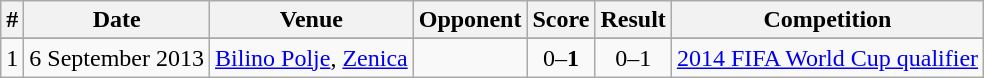<table class="wikitable" border="1">
<tr>
<th>#</th>
<th>Date</th>
<th>Venue</th>
<th>Opponent</th>
<th>Score</th>
<th>Result</th>
<th>Competition</th>
</tr>
<tr>
</tr>
<tr>
<td>1</td>
<td>6 September 2013</td>
<td><a href='#'>Bilino Polje</a>, <a href='#'>Zenica</a></td>
<td></td>
<td align=center>0–<strong>1</strong></td>
<td align=center>0–1</td>
<td><a href='#'>2014 FIFA World Cup qualifier</a></td>
</tr>
</table>
